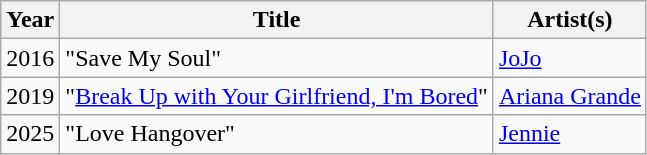<table class="wikitable">
<tr>
<th scope="col">Year</th>
<th scope="col">Title</th>
<th scope="col">Artist(s)</th>
</tr>
<tr>
<td>2016</td>
<td>"Save My Soul"</td>
<td><a href='#'>JoJo</a></td>
</tr>
<tr>
<td>2019</td>
<td>"<a href='#'>Break Up with Your Girlfriend, I'm Bored</a>"</td>
<td><a href='#'>Ariana Grande</a></td>
</tr>
<tr>
<td>2025</td>
<td>"Love Hangover"</td>
<td><a href='#'>Jennie</a></td>
</tr>
</table>
